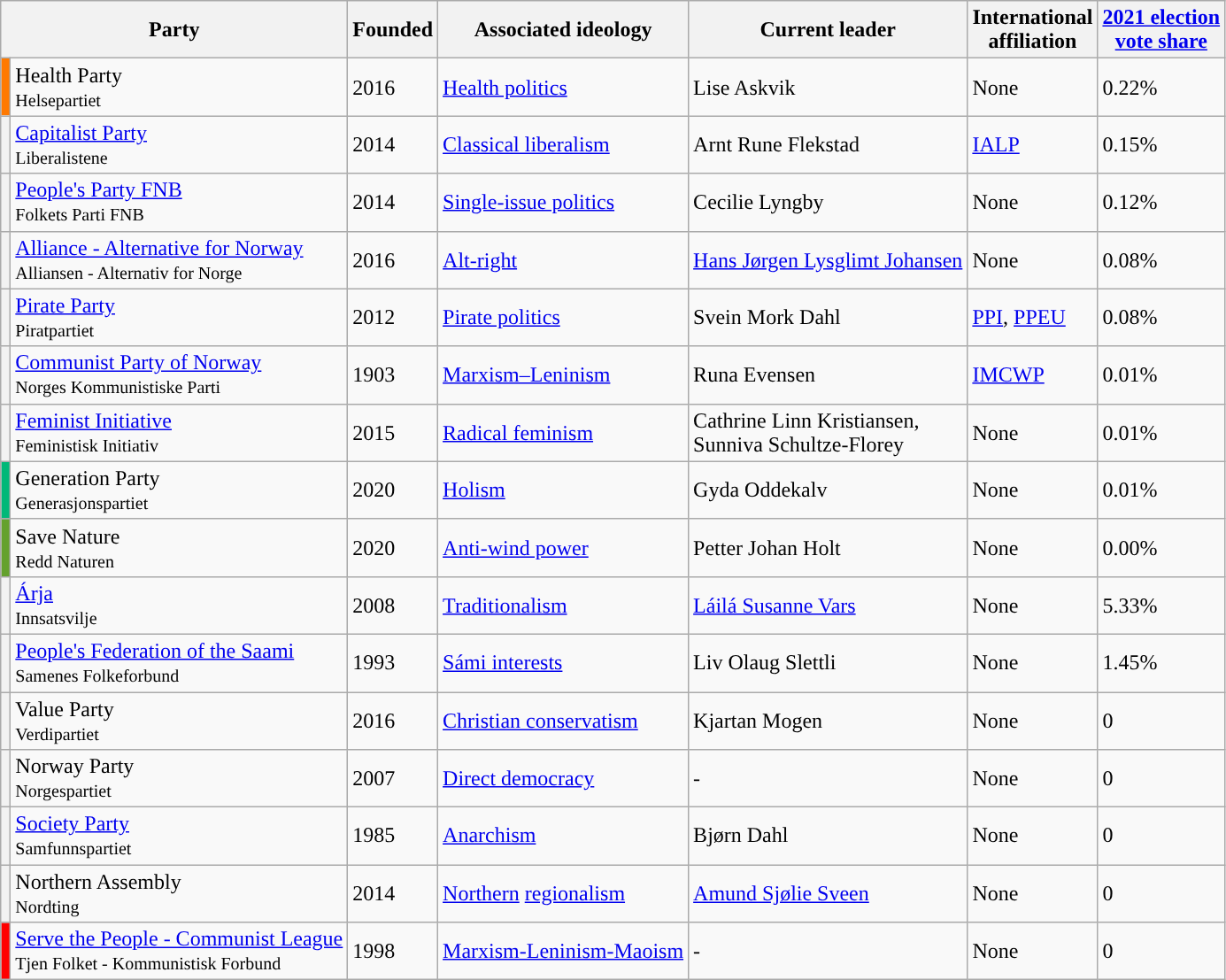<table class="wikitable sortable">
<tr>
<th colspan="2">Party</th>
<th>Founded</th>
<th>Associated ideology</th>
<th>Current leader</th>
<th>International<br>affiliation</th>
<th><a href='#'>2021 election<br>vote share</a></th>
</tr>
<tr>
<th style="background-color:#FF7900"></th>
<td>Health Party<br><small>Helsepartiet</small></td>
<td>2016</td>
<td><a href='#'>Health politics</a></td>
<td>Lise Askvik</td>
<td>None</td>
<td>0.22%</td>
</tr>
<tr>
<th style="background-color: "></th>
<td><a href='#'>Capitalist Party</a><br><small>Liberalistene</small></td>
<td>2014</td>
<td><a href='#'>Classical liberalism</a></td>
<td>Arnt Rune Flekstad</td>
<td><a href='#'>IALP</a></td>
<td>0.15%</td>
</tr>
<tr>
<th style="background-color: "></th>
<td><a href='#'>People's Party FNB</a><br><small>Folkets Parti FNB</small></td>
<td>2014</td>
<td><a href='#'>Single-issue politics</a></td>
<td>Cecilie Lyngby</td>
<td>None</td>
<td>0.12%</td>
</tr>
<tr>
<th style="background-color: "></th>
<td><a href='#'>Alliance - Alternative for Norway</a><br><small>Alliansen - Alternativ for Norge</small></td>
<td>2016</td>
<td><a href='#'>Alt-right</a></td>
<td><a href='#'>Hans Jørgen Lysglimt Johansen</a></td>
<td>None</td>
<td>0.08%</td>
</tr>
<tr>
<th style="background-color: "></th>
<td><a href='#'>Pirate Party</a><br><small>Piratpartiet</small></td>
<td>2012</td>
<td><a href='#'>Pirate politics</a></td>
<td>Svein Mork Dahl</td>
<td><a href='#'>PPI</a>, <a href='#'>PPEU</a></td>
<td>0.08%</td>
</tr>
<tr>
<th style="background-color: "></th>
<td><a href='#'>Communist Party of Norway</a><br><small>Norges Kommunistiske Parti</small></td>
<td>1903</td>
<td><a href='#'>Marxism–Leninism</a></td>
<td>Runa Evensen</td>
<td><a href='#'>IMCWP</a></td>
<td>0.01%</td>
</tr>
<tr>
<th style="background-color: "></th>
<td><a href='#'>Feminist Initiative</a><br><small>Feministisk Initiativ</small></td>
<td>2015</td>
<td><a href='#'>Radical feminism</a></td>
<td>Cathrine Linn Kristiansen,<br>Sunniva Schultze-Florey</td>
<td>None</td>
<td>0.01%</td>
</tr>
<tr>
<th style="background-color:#00B878"></th>
<td>Generation Party<br><small>Generasjonspartiet</small></td>
<td>2020</td>
<td><a href='#'>Holism</a></td>
<td>Gyda Oddekalv</td>
<td>None</td>
<td>0.01%</td>
</tr>
<tr>
<th style="background-color:#64A12D"></th>
<td>Save Nature<br><small>Redd Naturen</small></td>
<td>2020</td>
<td><a href='#'>Anti-wind power</a></td>
<td>Petter Johan Holt</td>
<td>None</td>
<td>0.00%</td>
</tr>
<tr>
<th style="background-color: "></th>
<td><a href='#'>Árja</a><br><small>Innsatsvilje</small></td>
<td>2008</td>
<td><a href='#'>Traditionalism</a></td>
<td><a href='#'>Láilá Susanne Vars</a></td>
<td>None</td>
<td>5.33% </td>
</tr>
<tr>
<th style="background-color: "></th>
<td><a href='#'>People's Federation of the Saami</a><br><small>Samenes Folkeforbund</small></td>
<td>1993</td>
<td><a href='#'>Sámi interests</a></td>
<td>Liv Olaug Slettli</td>
<td>None</td>
<td>1.45% </td>
</tr>
<tr>
<th style="background-color:"></th>
<td>Value Party<br><small>Verdipartiet</small></td>
<td>2016</td>
<td><a href='#'>Christian conservatism</a></td>
<td>Kjartan Mogen</td>
<td>None</td>
<td>0 </td>
</tr>
<tr>
<th style="background-color:"></th>
<td>Norway Party<br><small>Norgespartiet</small></td>
<td>2007</td>
<td><a href='#'>Direct democracy</a></td>
<td>-</td>
<td>None</td>
<td>0 </td>
</tr>
<tr>
<th style="background-color: "></th>
<td><a href='#'>Society Party</a><br><small>Samfunnspartiet</small></td>
<td>1985</td>
<td><a href='#'>Anarchism</a></td>
<td>Bjørn Dahl</td>
<td>None</td>
<td>0 </td>
</tr>
<tr>
<th style="background-color:"></th>
<td>Northern Assembly<br><small>Nordting</small></td>
<td>2014</td>
<td><a href='#'>Northern</a> <a href='#'>regionalism</a></td>
<td><a href='#'>Amund Sjølie Sveen</a></td>
<td>None</td>
<td>0 </td>
</tr>
<tr>
<th style="background-color:Red"></th>
<td><a href='#'>Serve the People - Communist League</a><br><small>Tjen Folket - Kommunistisk Forbund</small></td>
<td>1998</td>
<td><a href='#'>Marxism-Leninism-Maoism</a></td>
<td>-</td>
<td>None</td>
<td>0 </td>
</tr>
</table>
